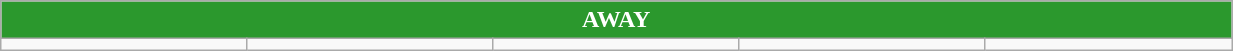<table class="wikitable collapsible collapsed" style="width:65%">
<tr>
<th colspan=15 ! style="color:white; background:#2b982d">AWAY</th>
</tr>
<tr>
<td></td>
<td></td>
<td></td>
<td></td>
<td></td>
</tr>
</table>
